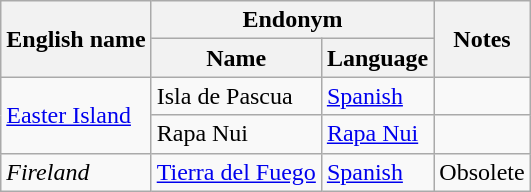<table class="wikitable sortable mw-collapsible">
<tr>
<th rowspan="2">English name</th>
<th colspan="2">Endonym</th>
<th rowspan="2">Notes</th>
</tr>
<tr>
<th>Name</th>
<th>Language</th>
</tr>
<tr>
<td rowspan="2"><a href='#'>Easter Island</a></td>
<td>Isla de Pascua</td>
<td><a href='#'>Spanish</a></td>
<td></td>
</tr>
<tr>
<td>Rapa Nui</td>
<td><a href='#'>Rapa Nui</a></td>
<td></td>
</tr>
<tr>
<td><em>Fireland</em></td>
<td><a href='#'>Tierra del Fuego</a></td>
<td><a href='#'>Spanish</a></td>
<td>Obsolete</td>
</tr>
</table>
